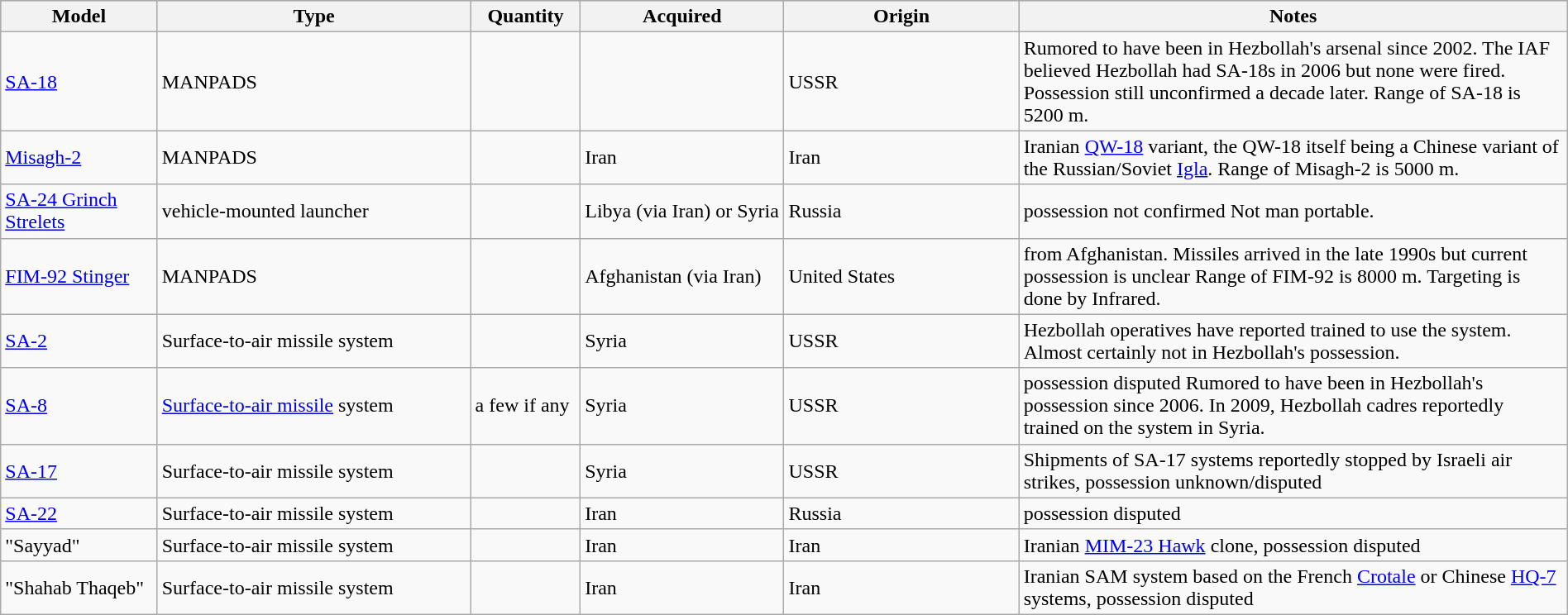<table class="wikitable" style="width:100%;">
<tr style="background:#aabccc;">
<th style="width:10%;">Model</th>
<th style="width:20%;">Type</th>
<th style="width:7%;">Quantity</th>
<th style="width:13%;">Acquired</th>
<th style="width:15%;">Origin</th>
<th>Notes</th>
</tr>
<tr>
<td><a href='#'>SA-18</a></td>
<td>MANPADS</td>
<td></td>
<td></td>
<td>USSR</td>
<td> Rumored to have been in Hezbollah's arsenal since 2002. The IAF believed Hezbollah had SA-18s in 2006 but none were fired. Possession still unconfirmed a decade later. Range of SA-18 is 5200 m.</td>
</tr>
<tr>
<td><a href='#'>Misagh-2</a></td>
<td>MANPADS</td>
<td></td>
<td>Iran</td>
<td>Iran</td>
<td> Iranian <a href='#'>QW-18</a> variant, the QW-18 itself being a Chinese variant of the Russian/Soviet <a href='#'>Igla</a>. Range of Misagh-2 is 5000 m.</td>
</tr>
<tr>
<td><a href='#'>SA-24 Grinch Strelets</a></td>
<td>vehicle-mounted launcher</td>
<td></td>
<td>Libya (via Iran) or Syria</td>
<td>Russia</td>
<td>possession not confirmed Not man portable.</td>
</tr>
<tr>
<td><a href='#'>FIM-92 Stinger</a></td>
<td>MANPADS</td>
<td></td>
<td>Afghanistan (via Iran)</td>
<td>United States</td>
<td>from Afghanistan. Missiles arrived in the late 1990s but current possession is unclear Range of FIM-92 is 8000 m. Targeting is done by Infrared.</td>
</tr>
<tr>
<td><a href='#'>SA-2</a></td>
<td>Surface-to-air missile system</td>
<td></td>
<td>Syria</td>
<td>USSR</td>
<td>Hezbollah operatives have reported trained to use the system. Almost certainly not in Hezbollah's possession.</td>
</tr>
<tr>
<td><a href='#'>SA-8</a></td>
<td><a href='#'>Surface-to-air missile</a> system</td>
<td>a few if any</td>
<td>Syria</td>
<td>USSR</td>
<td>possession disputed Rumored to have been in Hezbollah's possession since 2006. In 2009, Hezbollah cadres reportedly trained on the system in Syria.</td>
</tr>
<tr>
<td><a href='#'>SA-17</a></td>
<td>Surface-to-air missile system</td>
<td></td>
<td>Syria</td>
<td>USSR</td>
<td>Shipments of SA-17 systems reportedly stopped by Israeli air strikes, possession unknown/disputed</td>
</tr>
<tr>
<td><a href='#'>SA-22</a></td>
<td>Surface-to-air missile system</td>
<td></td>
<td>Iran</td>
<td>Russia</td>
<td>possession disputed</td>
</tr>
<tr>
<td>"Sayyad"</td>
<td>Surface-to-air missile system</td>
<td></td>
<td>Iran</td>
<td>Iran</td>
<td>Iranian <a href='#'>MIM-23 Hawk</a> clone, possession disputed</td>
</tr>
<tr>
<td>"Shahab Thaqeb"</td>
<td>Surface-to-air missile system</td>
<td></td>
<td>Iran</td>
<td>Iran</td>
<td>Iranian SAM system based on the French <a href='#'>Crotale</a> or Chinese <a href='#'>HQ-7</a> systems, possession disputed</td>
</tr>
</table>
